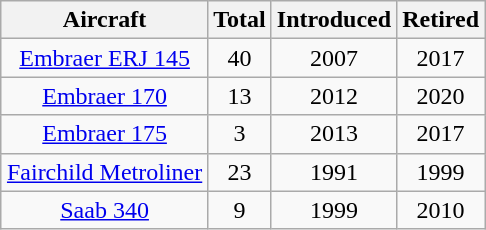<table class="wikitable" style="margin:0.5em auto; text-align:center">
<tr>
<th>Aircraft</th>
<th>Total</th>
<th>Introduced</th>
<th>Retired</th>
</tr>
<tr>
<td><a href='#'>Embraer ERJ 145</a></td>
<td>40</td>
<td>2007</td>
<td>2017</td>
</tr>
<tr>
<td><a href='#'>Embraer 170</a></td>
<td>13</td>
<td>2012</td>
<td>2020</td>
</tr>
<tr>
<td><a href='#'>Embraer 175</a></td>
<td>3</td>
<td>2013</td>
<td>2017</td>
</tr>
<tr>
<td><a href='#'>Fairchild Metroliner</a></td>
<td>23</td>
<td>1991</td>
<td>1999</td>
</tr>
<tr>
<td><a href='#'>Saab 340</a></td>
<td>9</td>
<td>1999</td>
<td>2010</td>
</tr>
</table>
